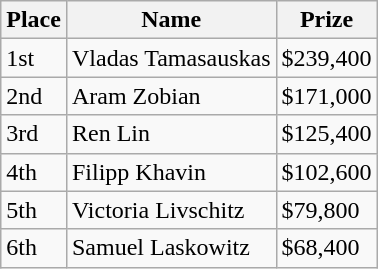<table class="wikitable">
<tr>
<th>Place</th>
<th>Name</th>
<th>Prize</th>
</tr>
<tr>
<td>1st</td>
<td> Vladas Tamasauskas</td>
<td>$239,400</td>
</tr>
<tr>
<td>2nd</td>
<td> Aram Zobian</td>
<td>$171,000</td>
</tr>
<tr>
<td>3rd</td>
<td> Ren Lin</td>
<td>$125,400</td>
</tr>
<tr>
<td>4th</td>
<td> Filipp Khavin</td>
<td>$102,600</td>
</tr>
<tr>
<td>5th</td>
<td> Victoria Livschitz</td>
<td>$79,800</td>
</tr>
<tr>
<td>6th</td>
<td> Samuel Laskowitz</td>
<td>$68,400</td>
</tr>
</table>
